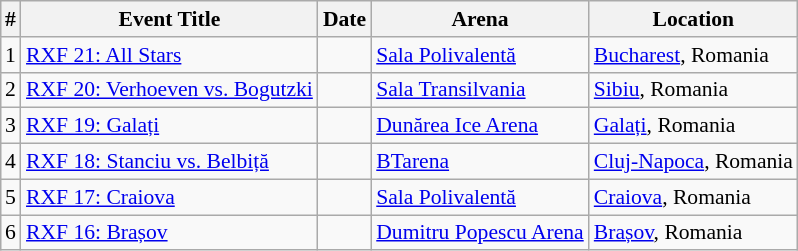<table class="sortable wikitable succession-box" style="margin:1.0em auto; font-size:90%;">
<tr>
<th scope="col">#</th>
<th scope="col">Event Title</th>
<th scope="col">Date</th>
<th scope="col">Arena</th>
<th scope="col">Location</th>
</tr>
<tr>
<td align=center>1</td>
<td><a href='#'>RXF 21: All Stars</a></td>
<td></td>
<td><a href='#'>Sala Polivalentă</a></td>
<td><a href='#'>Bucharest</a>, Romania</td>
</tr>
<tr>
<td align=center>2</td>
<td><a href='#'>RXF 20: Verhoeven vs. Bogutzki</a></td>
<td></td>
<td><a href='#'>Sala Transilvania</a></td>
<td><a href='#'>Sibiu</a>, Romania</td>
</tr>
<tr>
<td align=center>3</td>
<td><a href='#'>RXF 19: Galați</a></td>
<td></td>
<td><a href='#'>Dunărea Ice Arena</a></td>
<td><a href='#'>Galați</a>, Romania</td>
</tr>
<tr>
<td align=center>4</td>
<td><a href='#'>RXF 18: Stanciu vs. Belbiță</a></td>
<td></td>
<td><a href='#'>BTarena</a></td>
<td><a href='#'>Cluj-Napoca</a>, Romania</td>
</tr>
<tr>
<td align=center>5</td>
<td><a href='#'>RXF 17: Craiova</a></td>
<td></td>
<td><a href='#'>Sala Polivalentă</a></td>
<td><a href='#'>Craiova</a>, Romania</td>
</tr>
<tr>
<td align=center>6</td>
<td><a href='#'>RXF 16: Brașov</a></td>
<td></td>
<td><a href='#'>Dumitru Popescu Arena</a></td>
<td><a href='#'>Brașov</a>, Romania</td>
</tr>
</table>
